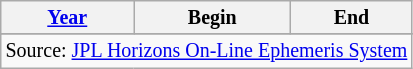<table class="wikitable" style="text-align: center; font-size:smaller;">
<tr>
<th><a href='#'>Year</a></th>
<th>Begin</th>
<th>End</th>
</tr>
<tr>
</tr>
<tr>
</tr>
<tr>
</tr>
<tr>
</tr>
<tr>
</tr>
<tr>
</tr>
<tr>
</tr>
<tr>
</tr>
<tr>
</tr>
<tr>
</tr>
<tr>
</tr>
<tr>
</tr>
<tr>
</tr>
<tr>
</tr>
<tr>
</tr>
<tr>
</tr>
<tr>
</tr>
<tr>
</tr>
<tr>
</tr>
<tr>
</tr>
<tr>
</tr>
<tr>
</tr>
<tr>
</tr>
<tr>
</tr>
<tr>
</tr>
<tr>
</tr>
<tr>
</tr>
<tr>
</tr>
<tr>
</tr>
<tr>
</tr>
<tr>
<td colspan=3>Source: <a href='#'>JPL Horizons On-Line Ephemeris System</a></td>
</tr>
</table>
